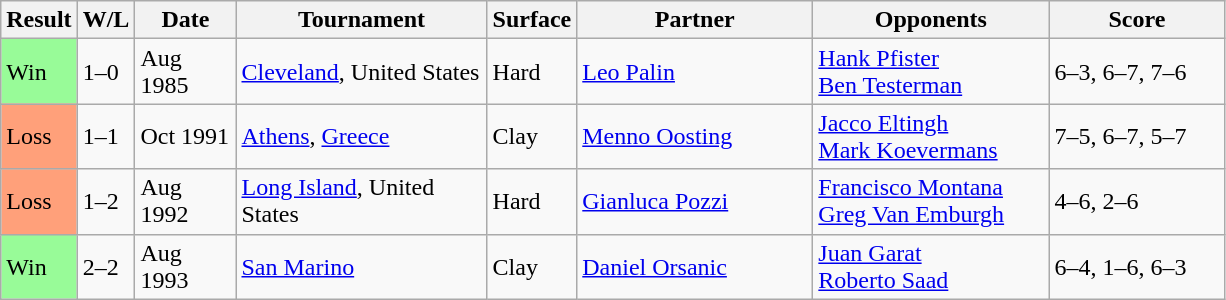<table class="sortable wikitable">
<tr>
<th style="width:40px">Result</th>
<th style="width:30px" class="unsortable">W/L</th>
<th style="width:60px">Date</th>
<th style="width:160px">Tournament</th>
<th style="width:50px">Surface</th>
<th style="width:150px">Partner</th>
<th style="width:150px">Opponents</th>
<th style="width:110px" class="unsortable">Score</th>
</tr>
<tr>
<td style="background:#98fb98;">Win</td>
<td>1–0</td>
<td>Aug 1985</td>
<td><a href='#'>Cleveland</a>, United States</td>
<td>Hard</td>
<td> <a href='#'>Leo Palin</a></td>
<td> <a href='#'>Hank Pfister</a><br> <a href='#'>Ben Testerman</a></td>
<td>6–3, 6–7, 7–6</td>
</tr>
<tr>
<td style="background:#ffa07a;">Loss</td>
<td>1–1</td>
<td>Oct 1991</td>
<td><a href='#'>Athens</a>, <a href='#'>Greece</a></td>
<td>Clay</td>
<td> <a href='#'>Menno Oosting</a></td>
<td> <a href='#'>Jacco Eltingh</a><br> <a href='#'>Mark Koevermans</a></td>
<td>7–5, 6–7, 5–7</td>
</tr>
<tr>
<td style="background:#ffa07a;">Loss</td>
<td>1–2</td>
<td>Aug 1992</td>
<td><a href='#'>Long Island</a>, United States</td>
<td>Hard</td>
<td> <a href='#'>Gianluca Pozzi</a></td>
<td> <a href='#'>Francisco Montana</a><br> <a href='#'>Greg Van Emburgh</a></td>
<td>4–6, 2–6</td>
</tr>
<tr>
<td style="background:#98fb98;">Win</td>
<td>2–2</td>
<td>Aug 1993</td>
<td><a href='#'>San Marino</a></td>
<td>Clay</td>
<td> <a href='#'>Daniel Orsanic</a></td>
<td> <a href='#'>Juan Garat</a><br> <a href='#'>Roberto Saad</a></td>
<td>6–4, 1–6, 6–3</td>
</tr>
</table>
